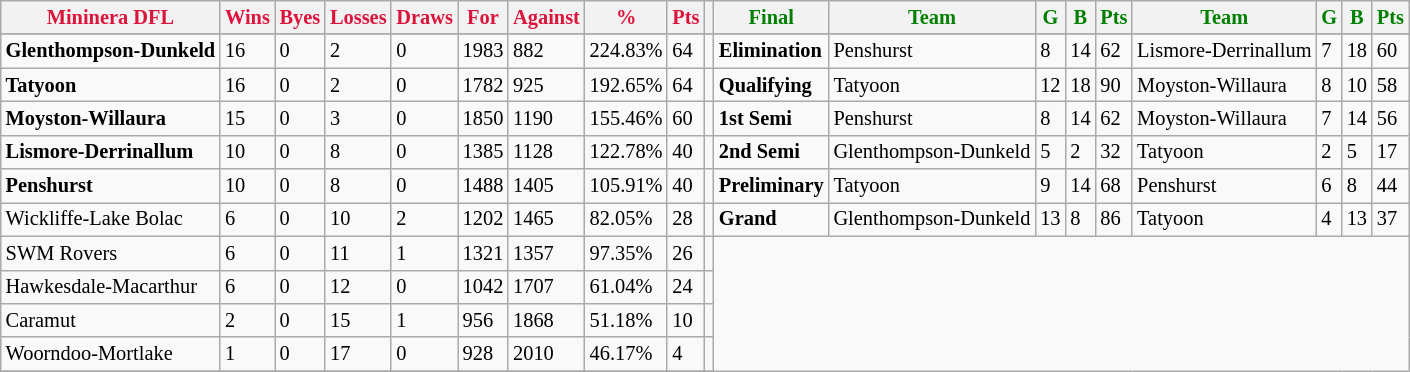<table style="font-size: 85%; text-align: left;" class="wikitable">
<tr>
<th style="color:crimson">Mininera DFL</th>
<th style="color:crimson">Wins</th>
<th style="color:crimson">Byes</th>
<th style="color:crimson">Losses</th>
<th style="color:crimson">Draws</th>
<th style="color:crimson">For</th>
<th style="color:crimson">Against</th>
<th style="color:crimson">%</th>
<th style="color:crimson">Pts</th>
<th></th>
<th style="color:green">Final</th>
<th style="color:green">Team</th>
<th style="color:green">G</th>
<th style="color:green">B</th>
<th style="color:green">Pts</th>
<th style="color:green">Team</th>
<th style="color:green">G</th>
<th style="color:green">B</th>
<th style="color:green">Pts</th>
</tr>
<tr>
</tr>
<tr>
</tr>
<tr>
<td><strong>	Glenthompson-Dunkeld	</strong></td>
<td>16</td>
<td>0</td>
<td>2</td>
<td>0</td>
<td>1983</td>
<td>882</td>
<td>224.83%</td>
<td>64</td>
<td></td>
<td><strong>Elimination</strong></td>
<td>Penshurst</td>
<td>8</td>
<td>14</td>
<td>62</td>
<td>Lismore-Derrinallum</td>
<td>7</td>
<td>18</td>
<td>60</td>
</tr>
<tr>
<td><strong>	Tatyoon	</strong></td>
<td>16</td>
<td>0</td>
<td>2</td>
<td>0</td>
<td>1782</td>
<td>925</td>
<td>192.65%</td>
<td>64</td>
<td></td>
<td><strong>Qualifying</strong></td>
<td>Tatyoon</td>
<td>12</td>
<td>18</td>
<td>90</td>
<td>Moyston-Willaura</td>
<td>8</td>
<td>10</td>
<td>58</td>
</tr>
<tr>
<td><strong>	Moyston-Willaura	</strong></td>
<td>15</td>
<td>0</td>
<td>3</td>
<td>0</td>
<td>1850</td>
<td>1190</td>
<td>155.46%</td>
<td>60</td>
<td></td>
<td><strong>1st Semi</strong></td>
<td>Penshurst</td>
<td>8</td>
<td>14</td>
<td>62</td>
<td>Moyston-Willaura</td>
<td>7</td>
<td>14</td>
<td>56</td>
</tr>
<tr>
<td><strong>	Lismore-Derrinallum	</strong></td>
<td>10</td>
<td>0</td>
<td>8</td>
<td>0</td>
<td>1385</td>
<td>1128</td>
<td>122.78%</td>
<td>40</td>
<td></td>
<td><strong>2nd Semi</strong></td>
<td>Glenthompson-Dunkeld</td>
<td>5</td>
<td>2</td>
<td>32</td>
<td>Tatyoon</td>
<td>2</td>
<td>5</td>
<td>17</td>
</tr>
<tr>
<td><strong>	Penshurst	</strong></td>
<td>10</td>
<td>0</td>
<td>8</td>
<td>0</td>
<td>1488</td>
<td>1405</td>
<td>105.91%</td>
<td>40</td>
<td></td>
<td><strong>Preliminary</strong></td>
<td>Tatyoon</td>
<td>9</td>
<td>14</td>
<td>68</td>
<td>Penshurst</td>
<td>6</td>
<td>8</td>
<td>44</td>
</tr>
<tr>
<td>Wickliffe-Lake Bolac</td>
<td>6</td>
<td>0</td>
<td>10</td>
<td>2</td>
<td>1202</td>
<td>1465</td>
<td>82.05%</td>
<td>28</td>
<td></td>
<td><strong>Grand</strong></td>
<td>Glenthompson-Dunkeld</td>
<td>13</td>
<td>8</td>
<td>86</td>
<td>Tatyoon</td>
<td>4</td>
<td>13</td>
<td>37</td>
</tr>
<tr>
<td>SWM Rovers</td>
<td>6</td>
<td>0</td>
<td>11</td>
<td>1</td>
<td>1321</td>
<td>1357</td>
<td>97.35%</td>
<td>26</td>
<td></td>
</tr>
<tr>
<td>Hawkesdale-Macarthur</td>
<td>6</td>
<td>0</td>
<td>12</td>
<td>0</td>
<td>1042</td>
<td>1707</td>
<td>61.04%</td>
<td>24</td>
<td></td>
</tr>
<tr>
<td>Caramut</td>
<td>2</td>
<td>0</td>
<td>15</td>
<td>1</td>
<td>956</td>
<td>1868</td>
<td>51.18%</td>
<td>10</td>
<td></td>
</tr>
<tr>
<td>Woorndoo-Mortlake</td>
<td>1</td>
<td>0</td>
<td>17</td>
<td>0</td>
<td>928</td>
<td>2010</td>
<td>46.17%</td>
<td>4</td>
<td></td>
</tr>
<tr>
</tr>
</table>
